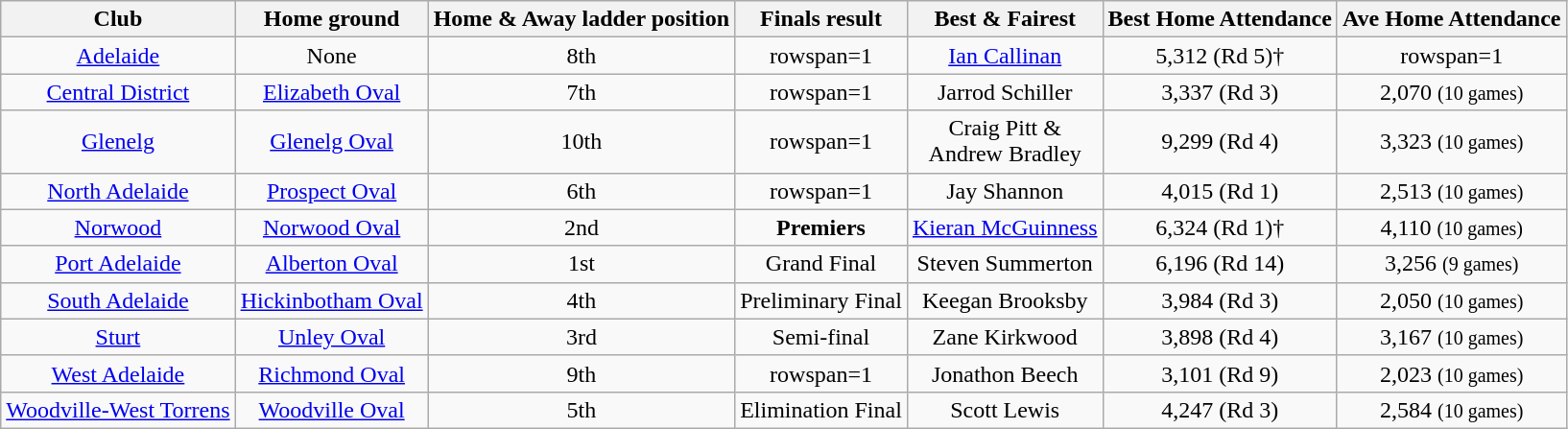<table class="wikitable sortable">
<tr align=center>
<th>Club</th>
<th>Home ground</th>
<th>Home & Away ladder position</th>
<th>Finals result</th>
<th>Best & Fairest</th>
<th>Best Home Attendance</th>
<th>Ave Home Attendance</th>
</tr>
<tr align=center>
<td><a href='#'>Adelaide</a></td>
<td>None</td>
<td>8th</td>
<td>rowspan=1 </td>
<td><a href='#'>Ian Callinan</a></td>
<td>5,312 (Rd 5)†</td>
<td>rowspan=1 </td>
</tr>
<tr align=center>
<td><a href='#'>Central District</a></td>
<td><a href='#'>Elizabeth Oval</a></td>
<td>7th</td>
<td>rowspan=1 </td>
<td>Jarrod Schiller</td>
<td>3,337 (Rd 3)</td>
<td>2,070 <small>(10 games)</small></td>
</tr>
<tr align=center>
<td><a href='#'>Glenelg</a></td>
<td><a href='#'>Glenelg Oval</a></td>
<td>10th</td>
<td>rowspan=1 </td>
<td>Craig Pitt & <br> Andrew Bradley</td>
<td>9,299 (Rd 4)</td>
<td>3,323 <small>(10 games)</small></td>
</tr>
<tr align=center>
<td><a href='#'>North Adelaide</a></td>
<td><a href='#'>Prospect Oval</a></td>
<td>6th</td>
<td>rowspan=1 </td>
<td>Jay Shannon</td>
<td>4,015 (Rd 1)</td>
<td>2,513 <small>(10 games)</small></td>
</tr>
<tr align=center>
<td><a href='#'>Norwood</a></td>
<td><a href='#'>Norwood Oval</a></td>
<td>2nd</td>
<td><strong>Premiers</strong></td>
<td><a href='#'>Kieran McGuinness</a></td>
<td>6,324 (Rd 1)†</td>
<td>4,110 <small>(10 games)</small></td>
</tr>
<tr align=center>
<td><a href='#'>Port Adelaide</a></td>
<td><a href='#'>Alberton Oval</a></td>
<td>1st</td>
<td>Grand Final</td>
<td>Steven Summerton</td>
<td>6,196 (Rd 14)</td>
<td>3,256 <small>(9 games)</small></td>
</tr>
<tr align=center>
<td><a href='#'>South Adelaide</a></td>
<td><a href='#'>Hickinbotham Oval</a></td>
<td>4th</td>
<td>Preliminary Final</td>
<td>Keegan Brooksby</td>
<td>3,984 (Rd 3)</td>
<td>2,050 <small>(10 games)</small></td>
</tr>
<tr align=center>
<td><a href='#'>Sturt</a></td>
<td><a href='#'>Unley Oval</a></td>
<td>3rd</td>
<td>Semi-final</td>
<td>Zane Kirkwood</td>
<td>3,898 (Rd 4)</td>
<td>3,167 <small>(10 games)</small></td>
</tr>
<tr align=center>
<td><a href='#'>West Adelaide</a></td>
<td><a href='#'>Richmond Oval</a></td>
<td>9th</td>
<td>rowspan=1 </td>
<td>Jonathon Beech</td>
<td>3,101 (Rd 9)</td>
<td>2,023 <small>(10 games)</small></td>
</tr>
<tr align=center>
<td><a href='#'>Woodville-West Torrens</a></td>
<td><a href='#'>Woodville Oval</a></td>
<td>5th</td>
<td>Elimination Final</td>
<td>Scott Lewis</td>
<td>4,247 (Rd 3)</td>
<td>2,584 <small>(10 games)</small></td>
</tr>
</table>
